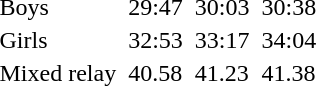<table>
<tr>
<td>Boys</td>
<td></td>
<td>29:47</td>
<td></td>
<td>30:03</td>
<td></td>
<td>30:38</td>
</tr>
<tr>
<td>Girls</td>
<td></td>
<td>32:53</td>
<td></td>
<td>33:17</td>
<td></td>
<td>34:04</td>
</tr>
<tr>
<td>Mixed relay</td>
<td></td>
<td>40.58</td>
<td></td>
<td>41.23</td>
<td></td>
<td>41.38</td>
</tr>
</table>
